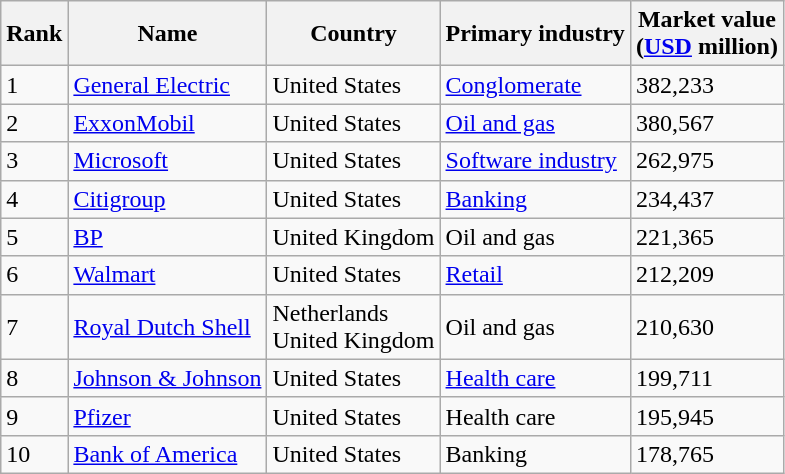<table class="wikitable sortable">
<tr>
<th>Rank</th>
<th>Name</th>
<th>Country</th>
<th>Primary industry</th>
<th>Market value<br>(<a href='#'>USD</a> million)</th>
</tr>
<tr>
<td>1</td>
<td><a href='#'>General Electric</a></td>
<td>United States</td>
<td><a href='#'>Conglomerate</a></td>
<td>382,233</td>
</tr>
<tr>
<td>2</td>
<td><a href='#'>ExxonMobil</a></td>
<td>United States</td>
<td><a href='#'>Oil and gas</a></td>
<td>380,567</td>
</tr>
<tr>
<td>3</td>
<td><a href='#'>Microsoft</a></td>
<td>United States</td>
<td><a href='#'>Software industry</a></td>
<td>262,975</td>
</tr>
<tr>
<td>4</td>
<td><a href='#'>Citigroup</a></td>
<td>United States</td>
<td><a href='#'>Banking</a></td>
<td>234,437</td>
</tr>
<tr>
<td>5</td>
<td><a href='#'>BP</a></td>
<td>United Kingdom</td>
<td>Oil and gas</td>
<td>221,365</td>
</tr>
<tr>
<td>6</td>
<td><a href='#'>Walmart</a></td>
<td>United States</td>
<td><a href='#'>Retail</a></td>
<td>212,209</td>
</tr>
<tr>
<td>7</td>
<td><a href='#'>Royal Dutch Shell</a></td>
<td>Netherlands<br>United Kingdom</td>
<td>Oil and gas</td>
<td>210,630</td>
</tr>
<tr>
<td>8</td>
<td><a href='#'>Johnson & Johnson</a></td>
<td>United States</td>
<td><a href='#'>Health care</a></td>
<td>199,711</td>
</tr>
<tr>
<td>9</td>
<td><a href='#'>Pfizer</a></td>
<td>United States</td>
<td>Health care</td>
<td>195,945</td>
</tr>
<tr>
<td>10</td>
<td><a href='#'>Bank of America</a></td>
<td>United States</td>
<td>Banking</td>
<td>178,765</td>
</tr>
</table>
